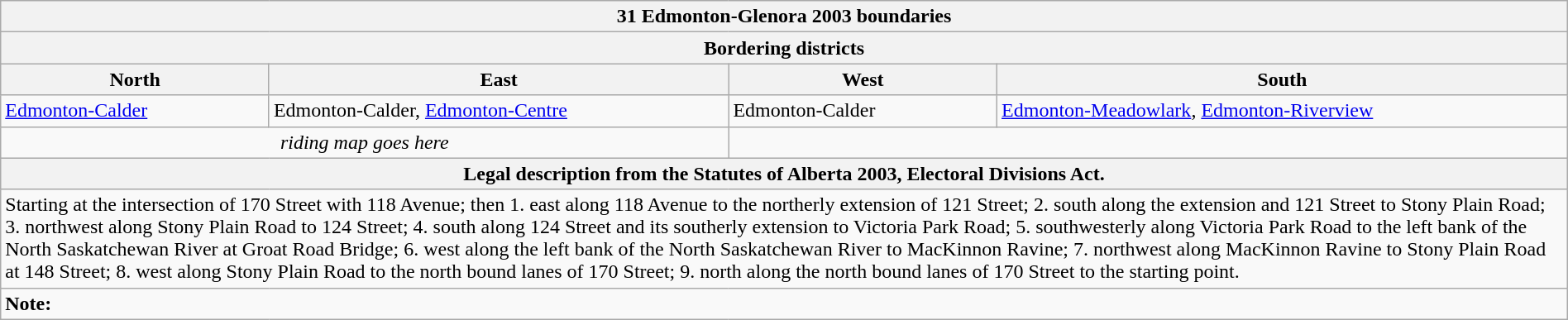<table class="wikitable collapsible collapsed" style="width:100%;">
<tr>
<th colspan=4>31 Edmonton-Glenora 2003 boundaries</th>
</tr>
<tr>
<th colspan=4>Bordering districts</th>
</tr>
<tr>
<th>North</th>
<th>East</th>
<th>West</th>
<th>South</th>
</tr>
<tr>
<td><a href='#'>Edmonton-Calder</a></td>
<td>Edmonton-Calder, <a href='#'>Edmonton-Centre</a></td>
<td>Edmonton-Calder</td>
<td><a href='#'>Edmonton-Meadowlark</a>, <a href='#'>Edmonton-Riverview</a></td>
</tr>
<tr>
<td colspan=2 align=center><em>riding map goes here</em></td>
<td colspan=2 align=center></td>
</tr>
<tr>
<th colspan=4>Legal description from the Statutes of Alberta 2003, Electoral Divisions Act.</th>
</tr>
<tr>
<td colspan=4>Starting at the intersection of 170 Street with 118 Avenue; then 1. east along 118 Avenue to the northerly extension of 121 Street; 2. south along the extension and 121 Street to Stony Plain Road; 3. northwest along Stony Plain Road to 124 Street; 4. south along 124 Street and its southerly extension to Victoria Park Road; 5. southwesterly along Victoria Park Road to the left bank of the North Saskatchewan River at Groat Road Bridge; 6. west along the left bank of the North Saskatchewan River to MacKinnon Ravine; 7. northwest along MacKinnon Ravine to Stony Plain Road at 148 Street; 8. west along Stony Plain Road to the north bound lanes of 170 Street; 9. north along the north bound lanes of 170 Street to the starting point.</td>
</tr>
<tr>
<td colspan=4><strong>Note:</strong></td>
</tr>
</table>
